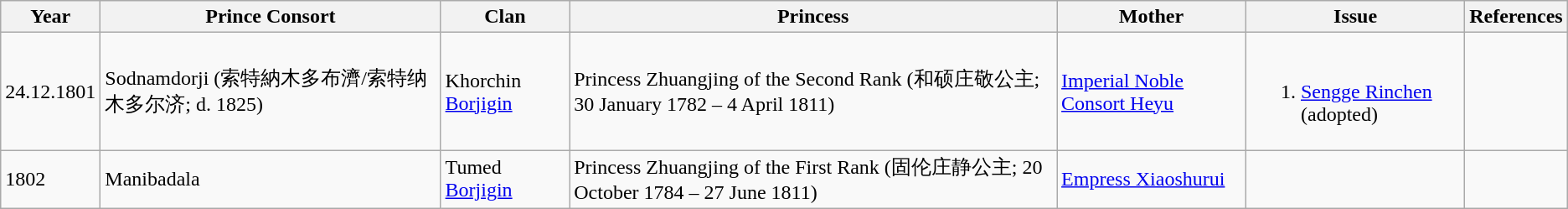<table class="wikitable">
<tr>
<th>Year</th>
<th>Prince Consort</th>
<th>Clan</th>
<th>Princess</th>
<th>Mother</th>
<th>Issue</th>
<th>References</th>
</tr>
<tr>
<td>24.12.1801</td>
<td>Sodnamdorji (索特納木多布濟/索特纳木多尔济; d. 1825)</td>
<td>Khorchin <a href='#'>Borjigin</a></td>
<td>Princess Zhuangjing of the Second Rank (和硕庄敬公主; 30 January 1782 – 4 April 1811)</td>
<td><a href='#'>Imperial Noble Consort Heyu</a></td>
<td><br><ol><li><a href='#'>Sengge Rinchen</a> (adopted)</li></ol></td>
<td></td>
</tr>
<tr>
<td>1802</td>
<td>Manibadala</td>
<td>Tumed <a href='#'>Borjigin</a></td>
<td>Princess Zhuangjing of the First Rank (固伦庄静公主; 20 October 1784 – 27 June 1811)</td>
<td><a href='#'>Empress Xiaoshurui</a></td>
<td></td>
<td></td>
</tr>
</table>
